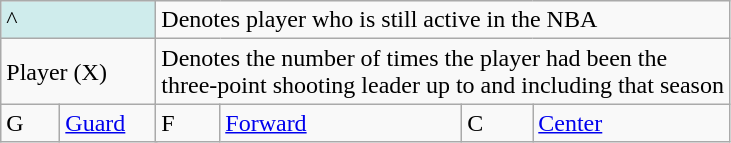<table class="wikitable">
<tr>
<td style="background:#cfecec; width:6em;" colspan="2">^</td>
<td colspan=5>Denotes player who is still active in the NBA<br></td>
</tr>
<tr>
<td colspan=2>Player (X)</td>
<td colspan=5>Denotes the number of times the player had been the<br>three-point shooting leader up to and including that season</td>
</tr>
<tr>
<td style="width:2em">G</td>
<td colspan=2><a href='#'>Guard</a></td>
<td>F</td>
<td><a href='#'>Forward</a></td>
<td>C</td>
<td><a href='#'>Center</a></td>
</tr>
</table>
